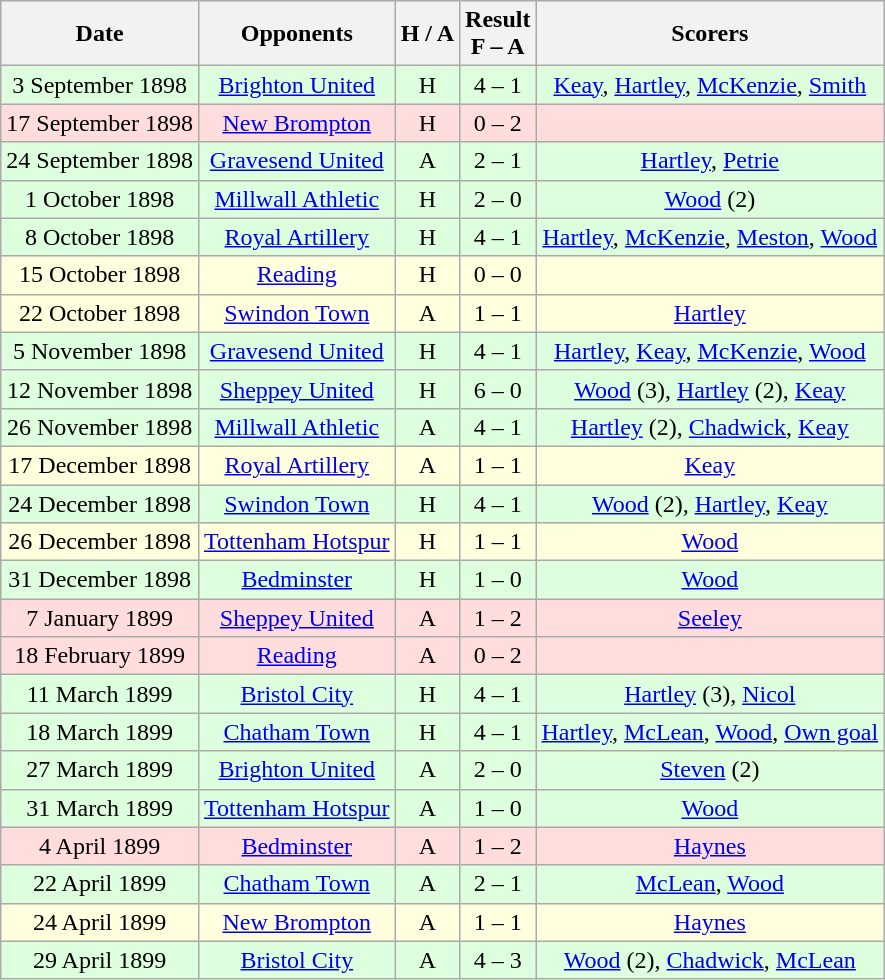<table class="wikitable" style="text-align:center">
<tr>
<th>Date</th>
<th>Opponents</th>
<th>H / A</th>
<th>Result<br>F – A</th>
<th>Scorers</th>
</tr>
<tr bgcolor="#ddffdd">
<td>3 September 1898</td>
<td><a href='#'>Brighton United</a></td>
<td>H</td>
<td>4 – 1</td>
<td><a href='#'>Keay</a>, <a href='#'>Hartley</a>, <a href='#'>McKenzie</a>, <a href='#'>Smith</a></td>
</tr>
<tr bgcolor="#ffdddd">
<td>17 September 1898</td>
<td><a href='#'>New Brompton</a></td>
<td>H</td>
<td>0 – 2</td>
<td></td>
</tr>
<tr bgcolor="#ddffdd">
<td>24 September 1898</td>
<td><a href='#'>Gravesend United</a></td>
<td>A</td>
<td>2 – 1</td>
<td><a href='#'>Hartley</a>, <a href='#'>Petrie</a></td>
</tr>
<tr bgcolor="#ddffdd">
<td>1 October 1898</td>
<td><a href='#'>Millwall Athletic</a></td>
<td>H</td>
<td>2 – 0</td>
<td><a href='#'>Wood</a> (2)</td>
</tr>
<tr bgcolor="#ddffdd">
<td>8 October 1898</td>
<td><a href='#'>Royal Artillery</a></td>
<td>H</td>
<td>4 – 1</td>
<td><a href='#'>Hartley</a>, <a href='#'>McKenzie</a>, <a href='#'>Meston</a>, <a href='#'>Wood</a></td>
</tr>
<tr bgcolor="#ffffdd">
<td>15 October 1898</td>
<td><a href='#'>Reading</a></td>
<td>H</td>
<td>0 – 0</td>
<td></td>
</tr>
<tr bgcolor="#ffffdd">
<td>22 October 1898</td>
<td><a href='#'>Swindon Town</a></td>
<td>A</td>
<td>1 – 1</td>
<td><a href='#'>Hartley</a></td>
</tr>
<tr bgcolor="#ddffdd">
<td>5 November 1898</td>
<td><a href='#'>Gravesend United</a></td>
<td>H</td>
<td>4 – 1</td>
<td><a href='#'>Hartley</a>, <a href='#'>Keay</a>, <a href='#'>McKenzie</a>, <a href='#'>Wood</a></td>
</tr>
<tr bgcolor="#ddffdd">
<td>12 November 1898</td>
<td><a href='#'>Sheppey United</a></td>
<td>H</td>
<td>6 – 0</td>
<td><a href='#'>Wood</a> (3), <a href='#'>Hartley</a> (2), <a href='#'>Keay</a></td>
</tr>
<tr bgcolor="#ddffdd">
<td>26 November 1898</td>
<td><a href='#'>Millwall Athletic</a></td>
<td>A</td>
<td>4 – 1</td>
<td><a href='#'>Hartley</a> (2), <a href='#'>Chadwick</a>, <a href='#'>Keay</a></td>
</tr>
<tr bgcolor="#ffffdd">
<td>17 December 1898</td>
<td><a href='#'>Royal Artillery</a></td>
<td>A</td>
<td>1 – 1</td>
<td><a href='#'>Keay</a></td>
</tr>
<tr bgcolor="#ddffdd">
<td>24 December 1898</td>
<td><a href='#'>Swindon Town</a></td>
<td>H</td>
<td>4 – 1</td>
<td><a href='#'>Wood</a> (2), <a href='#'>Hartley</a>, <a href='#'>Keay</a></td>
</tr>
<tr bgcolor="#ffffdd">
<td>26 December 1898</td>
<td><a href='#'>Tottenham Hotspur</a></td>
<td>H</td>
<td>1 – 1</td>
<td><a href='#'>Wood</a></td>
</tr>
<tr bgcolor="#ddffdd">
<td>31 December 1898</td>
<td><a href='#'>Bedminster</a></td>
<td>H</td>
<td>1 – 0</td>
<td><a href='#'>Wood</a></td>
</tr>
<tr bgcolor="#ffdddd">
<td>7 January 1899</td>
<td><a href='#'>Sheppey United</a></td>
<td>A</td>
<td>1 – 2</td>
<td><a href='#'>Seeley</a></td>
</tr>
<tr bgcolor="#ffdddd">
<td>18 February 1899</td>
<td><a href='#'>Reading</a></td>
<td>A</td>
<td>0 – 2</td>
<td></td>
</tr>
<tr bgcolor="#ddffdd">
<td>11 March 1899</td>
<td><a href='#'>Bristol City</a></td>
<td>H</td>
<td>4 – 1</td>
<td><a href='#'>Hartley</a> (3), <a href='#'>Nicol</a></td>
</tr>
<tr bgcolor="#ddffdd">
<td>18 March 1899</td>
<td><a href='#'>Chatham Town</a></td>
<td>H</td>
<td>4 – 1</td>
<td><a href='#'>Hartley</a>, <a href='#'>McLean</a>, <a href='#'>Wood</a>, <a href='#'>Own goal</a></td>
</tr>
<tr bgcolor="#ddffdd">
<td>27 March 1899</td>
<td><a href='#'>Brighton United</a></td>
<td>A</td>
<td>2 – 0</td>
<td><a href='#'>Steven</a> (2)</td>
</tr>
<tr bgcolor="#ddffdd">
<td>31 March 1899</td>
<td><a href='#'>Tottenham Hotspur</a></td>
<td>A</td>
<td>1 – 0</td>
<td><a href='#'>Wood</a></td>
</tr>
<tr bgcolor="#ffdddd">
<td>4 April 1899</td>
<td><a href='#'>Bedminster</a></td>
<td>A</td>
<td>1 – 2</td>
<td><a href='#'>Haynes</a></td>
</tr>
<tr bgcolor="#ddffdd">
<td>22 April 1899</td>
<td><a href='#'>Chatham Town</a></td>
<td>A</td>
<td>2 – 1</td>
<td><a href='#'>McLean</a>, <a href='#'>Wood</a></td>
</tr>
<tr bgcolor="#ffffdd">
<td>24 April 1899</td>
<td><a href='#'>New Brompton</a></td>
<td>A</td>
<td>1 – 1</td>
<td><a href='#'>Haynes</a></td>
</tr>
<tr bgcolor="#ddffdd">
<td>29 April 1899</td>
<td><a href='#'>Bristol City</a></td>
<td>A</td>
<td>4 – 3</td>
<td><a href='#'>Wood</a> (2), <a href='#'>Chadwick</a>, <a href='#'>McLean</a></td>
</tr>
</table>
